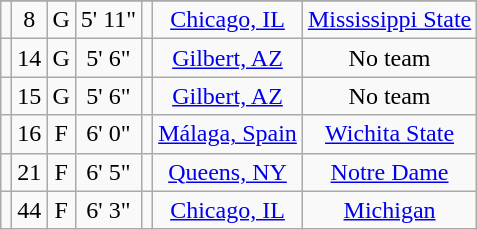<table class="wikitable sortable" border="1" style="text-align: center;">
<tr align=center>
</tr>
<tr>
<td></td>
<td>8</td>
<td>G</td>
<td>5' 11"</td>
<td></td>
<td><a href='#'>Chicago, IL</a></td>
<td><a href='#'>Mississippi State</a></td>
</tr>
<tr>
<td></td>
<td>14</td>
<td>G</td>
<td>5' 6"</td>
<td></td>
<td><a href='#'>Gilbert, AZ</a></td>
<td>No team</td>
</tr>
<tr>
<td></td>
<td>15</td>
<td>G</td>
<td>5' 6"</td>
<td></td>
<td><a href='#'>Gilbert, AZ</a></td>
<td>No team</td>
</tr>
<tr>
<td></td>
<td>16</td>
<td>F</td>
<td>6' 0"</td>
<td></td>
<td><a href='#'>Málaga, Spain</a></td>
<td><a href='#'>Wichita State</a></td>
</tr>
<tr>
<td></td>
<td>21</td>
<td>F</td>
<td>6' 5"</td>
<td></td>
<td><a href='#'>Queens, NY</a></td>
<td><a href='#'>Notre Dame</a></td>
</tr>
<tr>
<td></td>
<td>44</td>
<td>F</td>
<td>6' 3"</td>
<td></td>
<td><a href='#'>Chicago, IL</a></td>
<td><a href='#'>Michigan</a></td>
</tr>
</table>
